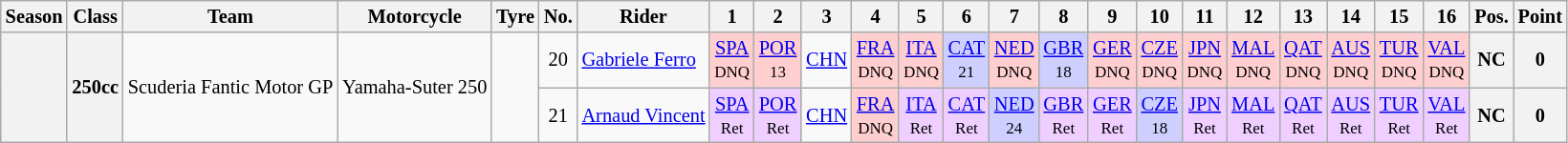<table class="wikitable" style="text-align:center; font-size:85%">
<tr>
<th scope="col">Season</th>
<th scope="col">Class</th>
<th scope="col">Team</th>
<th scope="col">Motorcycle</th>
<th scope="col">Tyre</th>
<th scope="col">No.</th>
<th scope="col">Rider</th>
<th scope="col">1</th>
<th scope="col">2</th>
<th scope="col">3</th>
<th scope="col">4</th>
<th scope="col">5</th>
<th scope="col">6</th>
<th scope="col">7</th>
<th scope="col">8</th>
<th scope="col">9</th>
<th scope="col">10</th>
<th scope="col">11</th>
<th scope="col">12</th>
<th scope="col">13</th>
<th scope="col">14</th>
<th scope="col">15</th>
<th scope="col">16</th>
<th scope="col">Pos.</th>
<th scope="col">Point</th>
</tr>
<tr>
<th scope="row" rowspan="2"></th>
<th rowspan="2">250cc</th>
<td rowspan="2">Scuderia Fantic Motor GP</td>
<td rowspan="2">Yamaha-Suter 250</td>
<td rowspan="2"></td>
<td>20</td>
<td style="text-align:left;"> <a href='#'>Gabriele Ferro</a></td>
<td style="background:#FFCFCF;"><a href='#'>SPA</a><br><small>DNQ</small></td>
<td style="background:#FFCFCF;"><a href='#'>POR</a><br><small>13</small></td>
<td style="background:#;"><a href='#'>CHN</a><br><small></small></td>
<td style="background:#FFCFCF;"><a href='#'>FRA</a><br><small>DNQ</small></td>
<td style="background:#FFCFCF;"><a href='#'>ITA</a><br><small>DNQ</small></td>
<td style="background:#CFCFFF;"><a href='#'>CAT</a><br><small>21</small></td>
<td style="background:#FFCFCF;"><a href='#'>NED</a><br><small>DNQ</small></td>
<td style="background:#CFCFFF;"><a href='#'>GBR</a><br><small>18</small></td>
<td style="background:#FFCFCF;"><a href='#'>GER</a><br><small>DNQ</small></td>
<td style="background:#FFCFCF;"><a href='#'>CZE</a><br><small>DNQ</small></td>
<td style="background:#FFCFCF;"><a href='#'>JPN</a><br><small>DNQ</small></td>
<td style="background:#FFCFCF;"><a href='#'>MAL</a><br><small>DNQ</small></td>
<td style="background:#FFCFCF;"><a href='#'>QAT</a><br><small>DNQ</small></td>
<td style="background:#FFCFCF;"><a href='#'>AUS</a><br><small>DNQ</small></td>
<td style="background:#FFCFCF;"><a href='#'>TUR</a><br><small>DNQ</small></td>
<td style="background:#FFCFCF;"><a href='#'>VAL</a><br><small>DNQ</small></td>
<th>NC</th>
<th>0</th>
</tr>
<tr>
<td>21</td>
<td style="text-align:left;"> <a href='#'>Arnaud Vincent</a></td>
<td style="background:#EFCFFF;"><a href='#'>SPA</a><br><small>Ret</small></td>
<td style="background:#EFCFFF;"><a href='#'>POR</a><br><small>Ret</small></td>
<td style="background:#;"><a href='#'>CHN</a><br><small></small></td>
<td style="background:#FFCFCF;"><a href='#'>FRA</a><br><small>DNQ</small></td>
<td style="background:#EFCFFF;"><a href='#'>ITA</a><br><small>Ret</small></td>
<td style="background:#EFCFFF;"><a href='#'>CAT</a><br><small>Ret</small></td>
<td style="background:#CFCFFF;"><a href='#'>NED</a><br><small>24</small></td>
<td style="background:#EFCFFF;"><a href='#'>GBR</a><br><small>Ret</small></td>
<td style="background:#EFCFFF;"><a href='#'>GER</a><br><small>Ret</small></td>
<td style="background:#CFCFFF;"><a href='#'>CZE</a><br><small>18</small></td>
<td style="background:#EFCFFF;"><a href='#'>JPN</a><br><small>Ret</small></td>
<td style="background:#EFCFFF;"><a href='#'>MAL</a><br><small>Ret</small></td>
<td style="background:#EFCFFF;"><a href='#'>QAT</a><br><small>Ret</small></td>
<td style="background:#EFCFFF;"><a href='#'>AUS</a><br><small>Ret</small></td>
<td style="background:#EFCFFF;"><a href='#'>TUR</a><br><small>Ret</small></td>
<td style="background:#EFCFFF;"><a href='#'>VAL</a><br><small>Ret</small></td>
<th>NC</th>
<th>0</th>
</tr>
</table>
